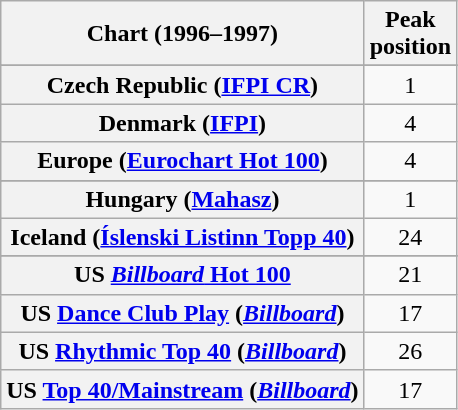<table class="wikitable sortable plainrowheaders" style="text-align:center">
<tr>
<th scope="col">Chart (1996–1997)</th>
<th scope="col">Peak<br>position</th>
</tr>
<tr>
</tr>
<tr>
</tr>
<tr>
</tr>
<tr>
</tr>
<tr>
</tr>
<tr>
</tr>
<tr>
<th scope="row">Czech Republic (<a href='#'>IFPI CR</a>)</th>
<td>1</td>
</tr>
<tr>
<th scope="row">Denmark (<a href='#'>IFPI</a>)</th>
<td>4</td>
</tr>
<tr>
<th scope="row">Europe (<a href='#'>Eurochart Hot 100</a>)</th>
<td>4</td>
</tr>
<tr>
</tr>
<tr>
</tr>
<tr>
</tr>
<tr>
<th scope="row">Hungary (<a href='#'>Mahasz</a>)</th>
<td>1</td>
</tr>
<tr>
<th scope="row">Iceland (<a href='#'>Íslenski Listinn Topp 40</a>)</th>
<td>24</td>
</tr>
<tr>
</tr>
<tr>
</tr>
<tr>
</tr>
<tr>
</tr>
<tr>
</tr>
<tr>
</tr>
<tr>
</tr>
<tr>
</tr>
<tr>
</tr>
<tr>
</tr>
<tr>
<th scope="row">US <a href='#'><em>Billboard</em> Hot 100</a></th>
<td>21</td>
</tr>
<tr>
<th scope="row">US <a href='#'>Dance Club Play</a> (<em><a href='#'>Billboard</a></em>)</th>
<td>17</td>
</tr>
<tr>
<th scope="row">US <a href='#'>Rhythmic Top 40</a> (<em><a href='#'>Billboard</a></em>)</th>
<td>26</td>
</tr>
<tr>
<th scope="row">US <a href='#'>Top 40/Mainstream</a> (<em><a href='#'>Billboard</a></em>)</th>
<td>17</td>
</tr>
</table>
